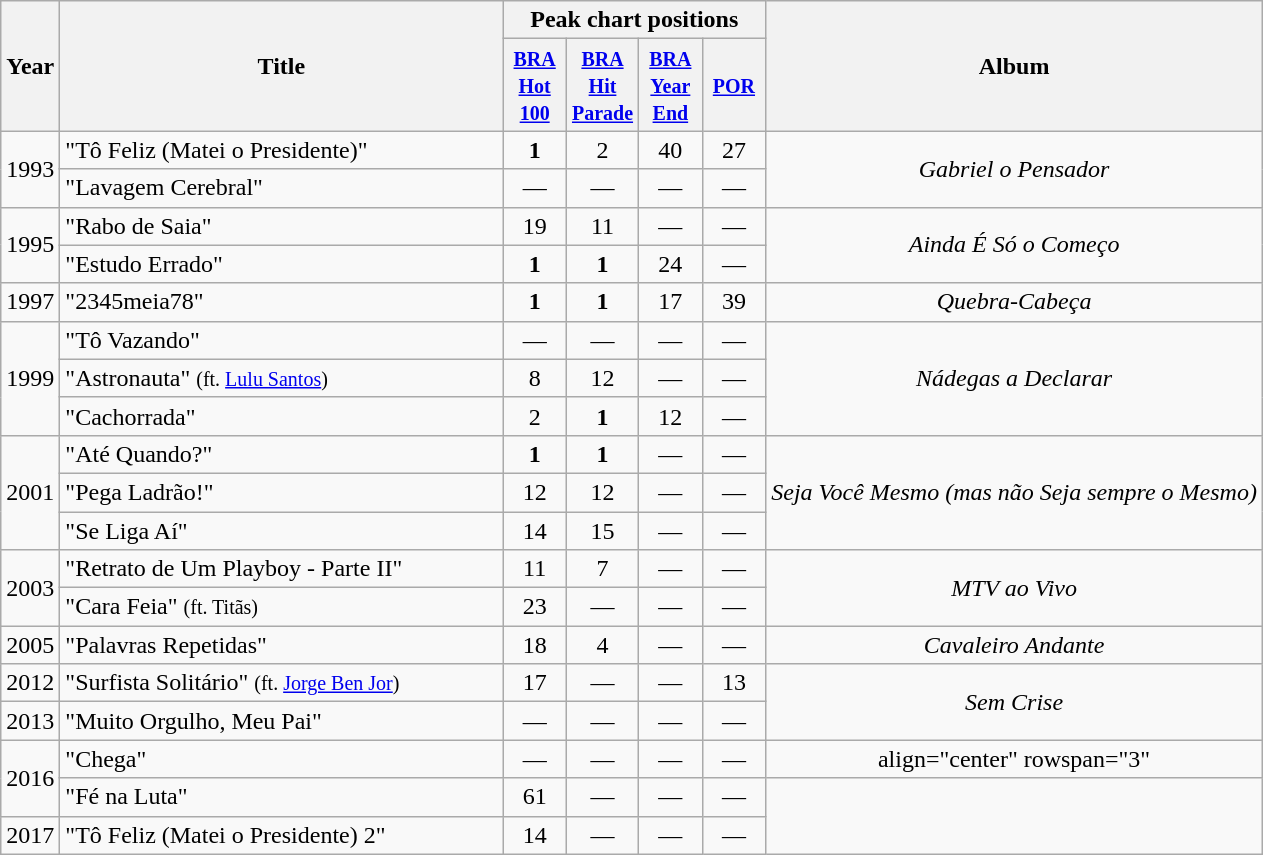<table class="wikitable plainrowheaders" style="text-align:center;">
<tr>
<th scope="col" rowspan="2">Year</th>
<th scope="col" rowspan="2" style="width:18em;">Title</th>
<th scope="col" colspan="4">Peak chart positions</th>
<th scope="col" rowspan="2">Album</th>
</tr>
<tr>
<th align="center" width="35"><small><a href='#'>BRA Hot 100</a></small></th>
<th align="center" width="35"><small><a href='#'>BRA Hit Parade</a></small></th>
<th align="center" width="35"><small><a href='#'>BRA Year End</a></small></th>
<th align="center" width="35"><small><a href='#'>POR</a></small></th>
</tr>
<tr>
<td align="left" rowspan="2">1993</td>
<td align="left">"Tô Feliz (Matei o Presidente)"</td>
<td align="center"><strong>1</strong></td>
<td align="center">2</td>
<td align="center">40</td>
<td align="center">27</td>
<td align="center" rowspan="2"><em>Gabriel o Pensador</em></td>
</tr>
<tr>
<td align="left">"Lavagem Cerebral"</td>
<td align="center">—</td>
<td align="center">—</td>
<td align="center">—</td>
<td align="center">—</td>
</tr>
<tr>
<td rowspan="2">1995</td>
<td align="left">"Rabo de Saia"</td>
<td align="center">19</td>
<td align="center">11</td>
<td align="center">—</td>
<td align="center">—</td>
<td align="center" rowspan="2"><em>Ainda É Só o Começo</em></td>
</tr>
<tr>
<td align="left">"Estudo Errado"</td>
<td align="center"><strong>1</strong></td>
<td align="center"><strong>1</strong></td>
<td align="center">24</td>
<td align="center">—</td>
</tr>
<tr>
<td>1997</td>
<td align="left">"2345meia78"</td>
<td align="center"><strong>1</strong></td>
<td align="center"><strong>1</strong></td>
<td align="center">17</td>
<td align="center">39</td>
<td align="center"><em>Quebra-Cabeça</em></td>
</tr>
<tr>
<td rowspan="3">1999</td>
<td align="left">"Tô Vazando"</td>
<td align="center">—</td>
<td align="center">—</td>
<td align="center">—</td>
<td align="center">—</td>
<td align="center" rowspan="3"><em>Nádegas a Declarar</em></td>
</tr>
<tr>
<td align="left">"Astronauta" <small>(ft. <a href='#'>Lulu Santos</a>)</small></td>
<td align="center">8</td>
<td align="center">12</td>
<td align="center">—</td>
<td align="center">—</td>
</tr>
<tr>
<td align="left">"Cachorrada"</td>
<td align="center">2</td>
<td align="center"><strong>1</strong></td>
<td align="center">12</td>
<td align="center">—</td>
</tr>
<tr>
<td align="left" rowspan="3">2001</td>
<td align="left">"Até Quando?"</td>
<td align="center"><strong>1</strong></td>
<td align="center"><strong>1</strong></td>
<td align="center">—</td>
<td align="center">—</td>
<td align="center" rowspan="3"><em>Seja Você Mesmo (mas não Seja sempre o Mesmo)</em></td>
</tr>
<tr>
<td align="left">"Pega Ladrão!"</td>
<td align="center">12</td>
<td align="center">12</td>
<td align="center">—</td>
<td align="center">—</td>
</tr>
<tr>
<td align="left">"Se Liga Aí"</td>
<td align="center">14</td>
<td align="center">15</td>
<td align="center">—</td>
<td align="center">—</td>
</tr>
<tr>
<td align="left" rowspan="2">2003</td>
<td align="left">"Retrato de Um Playboy - Parte II"</td>
<td align="center">11</td>
<td align="center">7</td>
<td align="center">—</td>
<td align="center">—</td>
<td align="center" rowspan="2"><em>MTV ao Vivo</em></td>
</tr>
<tr>
<td align="left">"Cara Feia" <small>(ft. Titãs)</small></td>
<td align="center">23</td>
<td align="center">—</td>
<td align="center">—</td>
<td align="center">—</td>
</tr>
<tr>
<td>2005</td>
<td align="left">"Palavras Repetidas"</td>
<td align="center">18</td>
<td align="center">4</td>
<td align="center">—</td>
<td align="center">—</td>
<td align="center"><em>Cavaleiro Andante</em></td>
</tr>
<tr>
<td>2012</td>
<td align="left">"Surfista Solitário" <small>(ft. <a href='#'>Jorge Ben Jor</a>)</small></td>
<td align="center">17</td>
<td align="center">—</td>
<td align="center">—</td>
<td align="center">13</td>
<td align="center" rowspan="2"><em>Sem Crise</em></td>
</tr>
<tr>
<td>2013</td>
<td align="left">"Muito Orgulho, Meu Pai"</td>
<td align="center">—</td>
<td align="center">—</td>
<td align="center">—</td>
<td align="center">—</td>
</tr>
<tr>
<td align="left" rowspan="2">2016</td>
<td align="left">"Chega"</td>
<td align="center">—</td>
<td align="center">—</td>
<td align="center">—</td>
<td align="center">—</td>
<td>align="center" rowspan="3" </td>
</tr>
<tr>
<td align="left">"Fé na Luta"</td>
<td align="center">61</td>
<td align="center">—</td>
<td align="center">—</td>
<td align="center">—</td>
</tr>
<tr>
<td align="left" rowspan="1">2017</td>
<td align="left">"Tô Feliz (Matei o Presidente) 2"</td>
<td align="center">14</td>
<td align="center">—</td>
<td align="center">—</td>
<td align="center">—</td>
</tr>
</table>
